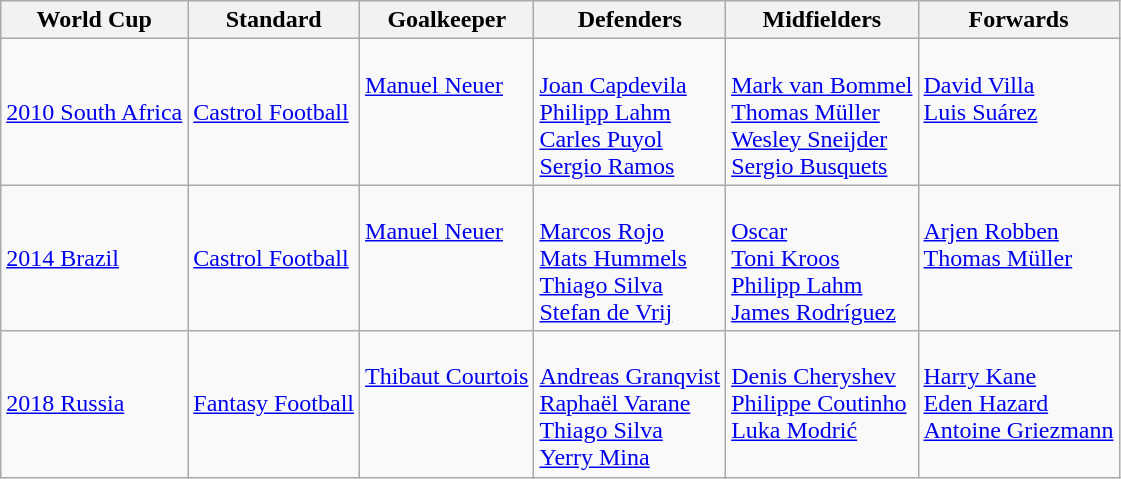<table class="wikitable">
<tr>
<th>World Cup</th>
<th>Standard</th>
<th>Goalkeeper</th>
<th>Defenders</th>
<th>Midfielders</th>
<th>Forwards</th>
</tr>
<tr>
<td><a href='#'>2010 South Africa</a></td>
<td><a href='#'>Castrol Football</a></td>
<td valign="top"><br> <a href='#'>Manuel Neuer</a> <br></td>
<td valign="top"><br> <a href='#'>Joan Capdevila</a><br> <a href='#'>Philipp Lahm</a> <br> <a href='#'>Carles Puyol</a> <br> <a href='#'>Sergio Ramos</a></td>
<td valign="top"><br> <a href='#'>Mark van Bommel</a> <br> <a href='#'>Thomas Müller</a> <br> <a href='#'>Wesley Sneijder</a> <br> <a href='#'>Sergio Busquets</a></td>
<td valign="top"><br> <a href='#'>David Villa</a> <br> <a href='#'>Luis Suárez</a><br></td>
</tr>
<tr>
<td><a href='#'>2014 Brazil</a></td>
<td><a href='#'>Castrol Football</a></td>
<td valign="top"><br> <a href='#'>Manuel Neuer</a> <br></td>
<td valign="top"><br> <a href='#'>Marcos Rojo</a><br> <a href='#'>Mats Hummels</a><br> <a href='#'>Thiago Silva</a><br> <a href='#'>Stefan de Vrij</a></td>
<td valign="top"><br> <a href='#'>Oscar</a><br> <a href='#'>Toni Kroos</a><br> <a href='#'>Philipp Lahm</a><br> <a href='#'>James Rodríguez</a></td>
<td valign="top"><br> <a href='#'>Arjen Robben</a><br> <a href='#'>Thomas Müller</a></td>
</tr>
<tr>
<td><a href='#'>2018 Russia</a></td>
<td><a href='#'>Fantasy Football</a></td>
<td valign="top"><br> <a href='#'>Thibaut Courtois</a> <br></td>
<td valign="top"><br> <a href='#'>Andreas Granqvist</a><br> <a href='#'>Raphaël Varane</a><br> <a href='#'>Thiago Silva</a><br> <a href='#'>Yerry Mina</a></td>
<td valign="top"><br> <a href='#'>Denis Cheryshev</a><br> <a href='#'>Philippe Coutinho</a><br> <a href='#'>Luka Modrić</a></td>
<td valign="top"><br> <a href='#'>Harry Kane</a><br> <a href='#'>Eden Hazard</a><br> <a href='#'>Antoine Griezmann</a></td>
</tr>
</table>
